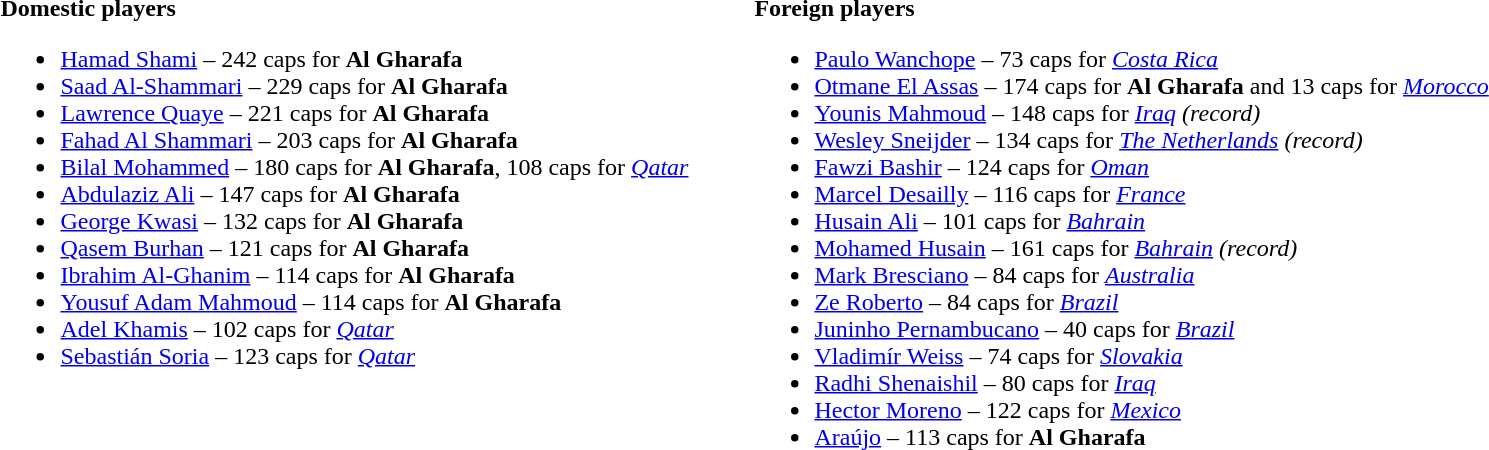<table>
<tr style='vertical-align:top'>
<td><br><strong>Domestic players</strong><ul><li> <a href='#'>Hamad Shami</a> – 242 caps for <strong>Al Gharafa</strong></li><li> <a href='#'>Saad Al-Shammari</a> – 229 caps for <strong>Al Gharafa</strong></li><li> <a href='#'>Lawrence Quaye</a> – 221 caps for <strong>Al Gharafa</strong></li><li> <a href='#'>Fahad Al Shammari</a> – 203 caps for <strong>Al Gharafa</strong></li><li> <a href='#'>Bilal Mohammed</a> – 180 caps for <strong>Al Gharafa</strong>, 108 caps for <em><a href='#'>Qatar</a></em></li><li> <a href='#'>Abdulaziz Ali</a> – 147 caps for <strong>Al Gharafa</strong></li><li> <a href='#'>George Kwasi</a> – 132 caps for <strong>Al Gharafa</strong></li><li> <a href='#'>Qasem Burhan</a> – 121 caps for <strong>Al Gharafa</strong></li><li> <a href='#'>Ibrahim Al-Ghanim</a> – 114 caps for <strong>Al Gharafa</strong></li><li> <a href='#'>Yousuf Adam Mahmoud</a> – 114 caps for <strong>Al Gharafa</strong></li><li> <a href='#'>Adel Khamis</a> – 102 caps for <em><a href='#'>Qatar</a></em></li><li> <a href='#'>Sebastián Soria</a> – 123 caps for <em><a href='#'>Qatar</a></em></li></ul></td>
<td></td>
<td></td>
<td></td>
<td></td>
<td></td>
<td></td>
<td></td>
<td></td>
<td></td>
<td></td>
<td><br><strong>Foreign players</strong><ul><li> <a href='#'>Paulo Wanchope</a> – 73 caps for <em><a href='#'>Costa Rica</a></em></li><li> <a href='#'>Otmane El Assas</a> – 174 caps for <strong>Al Gharafa</strong> and 13 caps for <em><a href='#'>Morocco</a></em></li><li> <a href='#'>Younis Mahmoud</a> – 148 caps for <em><a href='#'>Iraq</a> (record)</em></li><li> <a href='#'>Wesley Sneijder</a> – 134 caps for <em><a href='#'>The Netherlands</a> (record)</em></li><li> <a href='#'>Fawzi Bashir</a> – 124 caps for <em><a href='#'>Oman</a></em></li><li> <a href='#'>Marcel Desailly</a> – 116 caps for <em><a href='#'>France</a></em></li><li> <a href='#'>Husain Ali</a> – 101 caps for <em><a href='#'>Bahrain</a></em></li><li> <a href='#'>Mohamed Husain</a> – 161 caps for <em><a href='#'>Bahrain</a> (record)</em></li><li> <a href='#'>Mark Bresciano</a> – 84 caps for <em><a href='#'>Australia</a></em></li><li> <a href='#'>Ze Roberto</a> – 84 caps for <em><a href='#'>Brazil</a></em></li><li> <a href='#'>Juninho Pernambucano</a> – 40 caps for <em><a href='#'>Brazil</a></em></li><li> <a href='#'>Vladimír Weiss</a> – 74 caps for <em><a href='#'>Slovakia</a></em></li><li> <a href='#'>Radhi Shenaishil</a> – 80 caps for <em><a href='#'>Iraq</a></em></li><li> <a href='#'>Hector Moreno</a> – 122 caps for <em><a href='#'>Mexico</a></em></li><li> <a href='#'>Araújo</a> – 113 caps for <strong>Al Gharafa</strong></li></ul></td>
<td></td>
</tr>
</table>
